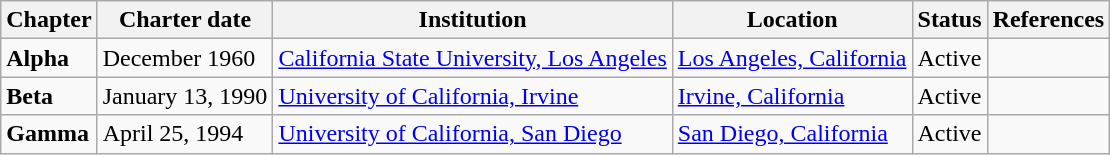<table class="wikitable">
<tr>
<th>Chapter</th>
<th>Charter date</th>
<th>Institution</th>
<th>Location</th>
<th>Status</th>
<th>References</th>
</tr>
<tr>
<td><strong>Alpha</strong></td>
<td>December 1960</td>
<td><a href='#'>California State University, Los Angeles</a></td>
<td><a href='#'>Los Angeles, California</a></td>
<td>Active</td>
<td></td>
</tr>
<tr>
<td><strong>Beta</strong></td>
<td>January 13, 1990</td>
<td><a href='#'>University of California, Irvine</a></td>
<td><a href='#'>Irvine, California</a></td>
<td>Active</td>
<td></td>
</tr>
<tr>
<td><strong>Gamma</strong></td>
<td>April 25, 1994</td>
<td><a href='#'>University of California, San Diego</a></td>
<td><a href='#'>San Diego, California</a></td>
<td>Active</td>
<td></td>
</tr>
</table>
